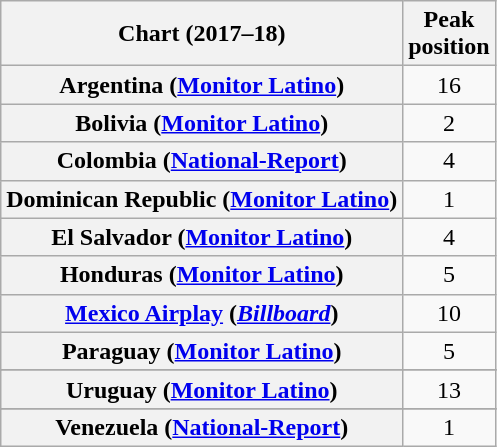<table class="wikitable sortable plainrowheaders" style="text-align:center">
<tr>
<th scope="col">Chart (2017–18)</th>
<th scope="col">Peak<br>position</th>
</tr>
<tr>
<th scope="row">Argentina (<a href='#'>Monitor Latino</a>)</th>
<td>16</td>
</tr>
<tr>
<th scope="row">Bolivia (<a href='#'>Monitor Latino</a>)</th>
<td>2</td>
</tr>
<tr>
<th scope="row">Colombia (<a href='#'>National-Report</a>)</th>
<td>4</td>
</tr>
<tr>
<th scope="row">Dominican Republic (<a href='#'>Monitor Latino</a>)</th>
<td>1</td>
</tr>
<tr>
<th scope="row">El Salvador (<a href='#'>Monitor Latino</a>)</th>
<td>4</td>
</tr>
<tr>
<th scope="row">Honduras (<a href='#'>Monitor Latino</a>)</th>
<td>5</td>
</tr>
<tr>
<th scope="row"><a href='#'>Mexico Airplay</a> (<em><a href='#'>Billboard</a></em>)</th>
<td>10</td>
</tr>
<tr>
<th scope="row">Paraguay (<a href='#'>Monitor Latino</a>)</th>
<td>5</td>
</tr>
<tr>
</tr>
<tr>
</tr>
<tr>
<th scope="row">Uruguay (<a href='#'>Monitor Latino</a>)</th>
<td>13</td>
</tr>
<tr>
</tr>
<tr>
</tr>
<tr>
</tr>
<tr>
</tr>
<tr>
<th scope="row">Venezuela (<a href='#'>National-Report</a>)</th>
<td>1</td>
</tr>
</table>
